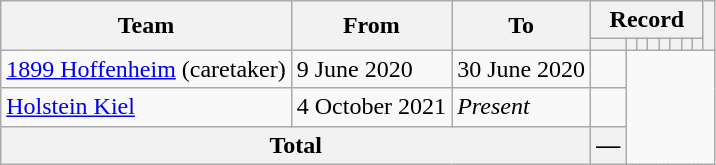<table class="wikitable" style="text-align: center">
<tr>
<th rowspan="2">Team</th>
<th rowspan="2">From</th>
<th rowspan="2">To</th>
<th colspan="8">Record</th>
<th rowspan=2></th>
</tr>
<tr>
<th></th>
<th></th>
<th></th>
<th></th>
<th></th>
<th></th>
<th></th>
<th></th>
</tr>
<tr>
<td align=left><a href='#'>1899 Hoffenheim</a> (caretaker)</td>
<td align=left>9 June 2020</td>
<td align=left>30 June 2020<br></td>
<td></td>
</tr>
<tr>
<td align=left><a href='#'>Holstein Kiel</a></td>
<td align=left>4 October 2021</td>
<td align=left><em>Present</em><br></td>
<td></td>
</tr>
<tr>
<th colspan="3">Total<br></th>
<th>—</th>
</tr>
</table>
